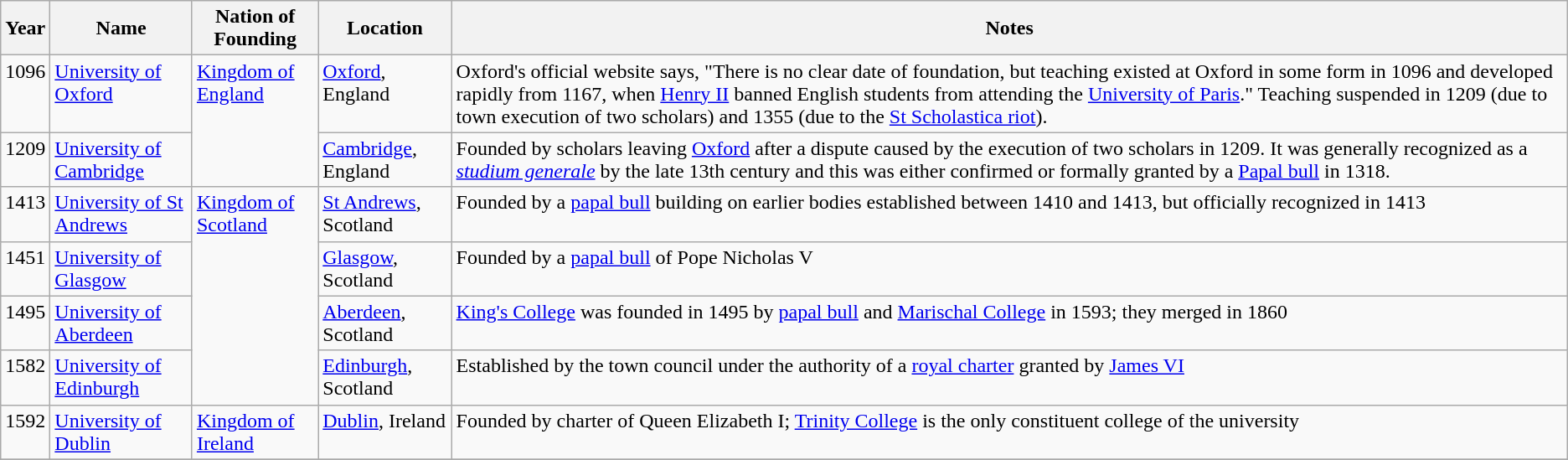<table class="wikitable">
<tr>
<th>Year</th>
<th>Name</th>
<th>Nation of Founding</th>
<th>Location</th>
<th>Notes</th>
</tr>
<tr valign="top">
<td>1096</td>
<td><a href='#'>University of Oxford</a></td>
<td rowspan="2"><a href='#'>Kingdom of England</a></td>
<td><a href='#'>Oxford</a>, England</td>
<td>Oxford's official website says, "There is no clear date of foundation, but teaching existed at Oxford in some form in 1096 and developed rapidly from 1167, when <a href='#'>Henry II</a> banned English students from attending the <a href='#'>University of Paris</a>."  Teaching suspended in 1209 (due to town execution of two scholars) and 1355 (due to the <a href='#'>St Scholastica riot</a>).</td>
</tr>
<tr valign="top">
<td>1209</td>
<td><a href='#'>University of Cambridge</a></td>
<td><a href='#'>Cambridge</a>, England</td>
<td>Founded by scholars leaving <a href='#'>Oxford</a> after a dispute caused by the execution of two scholars in 1209. It was generally recognized as a <em><a href='#'>studium generale</a></em> by the late 13th century and this was either confirmed or formally granted by a <a href='#'>Papal bull</a> in 1318.</td>
</tr>
<tr valign="top">
<td>1413</td>
<td><a href='#'>University of St Andrews</a></td>
<td rowspan="4"><a href='#'>Kingdom of Scotland</a></td>
<td><a href='#'>St Andrews</a>, Scotland</td>
<td>Founded by a <a href='#'>papal bull</a> building on earlier bodies established between 1410 and 1413, but officially recognized in 1413</td>
</tr>
<tr valign="top">
<td>1451</td>
<td><a href='#'>University of Glasgow</a></td>
<td><a href='#'>Glasgow</a>, Scotland</td>
<td>Founded by a <a href='#'>papal bull</a> of Pope Nicholas V</td>
</tr>
<tr valign="top">
<td>1495</td>
<td><a href='#'>University of Aberdeen</a></td>
<td><a href='#'>Aberdeen</a>, Scotland</td>
<td><a href='#'>King's College</a> was founded in 1495 by <a href='#'>papal bull</a> and <a href='#'>Marischal College</a> in 1593; they merged in 1860</td>
</tr>
<tr valign="top">
<td>1582</td>
<td><a href='#'>University of Edinburgh</a></td>
<td><a href='#'>Edinburgh</a>, Scotland</td>
<td>Established by the town council under the authority of a <a href='#'>royal charter</a> granted by <a href='#'>James VI</a></td>
</tr>
<tr valign="top">
<td>1592</td>
<td><a href='#'>University of Dublin</a></td>
<td><a href='#'>Kingdom of Ireland</a></td>
<td><a href='#'>Dublin</a>, Ireland</td>
<td>Founded by charter of Queen Elizabeth I; <a href='#'>Trinity College</a> is the only constituent college of the university</td>
</tr>
<tr>
</tr>
</table>
